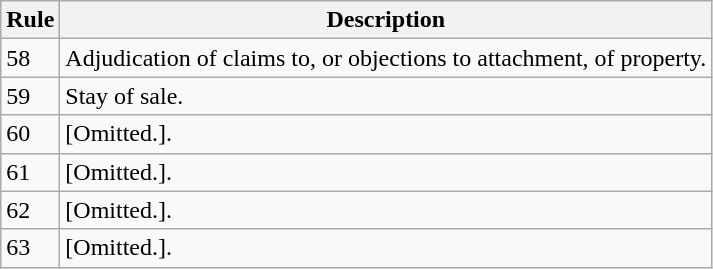<table class="wikitable">
<tr>
<th>Rule</th>
<th>Description</th>
</tr>
<tr>
<td>58</td>
<td>Adjudication of claims to, or objections to attachment, of property.</td>
</tr>
<tr>
<td>59</td>
<td>Stay of sale.</td>
</tr>
<tr>
<td>60</td>
<td>[Omitted.].</td>
</tr>
<tr>
<td>61</td>
<td>[Omitted.].</td>
</tr>
<tr>
<td>62</td>
<td>[Omitted.].</td>
</tr>
<tr>
<td>63</td>
<td>[Omitted.].</td>
</tr>
</table>
